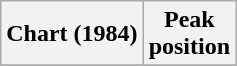<table class="wikitable sortable plainrowheaders">
<tr>
<th>Chart (1984)</th>
<th>Peak<br>position</th>
</tr>
<tr>
</tr>
</table>
